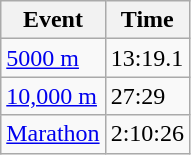<table class="wikitable">
<tr>
<th>Event</th>
<th>Time</th>
</tr>
<tr>
<td><a href='#'>5000 m</a></td>
<td>13:19.1</td>
</tr>
<tr>
<td><a href='#'>10,000 m</a></td>
<td>27:29</td>
</tr>
<tr>
<td><a href='#'>Marathon</a></td>
<td>2:10:26</td>
</tr>
</table>
